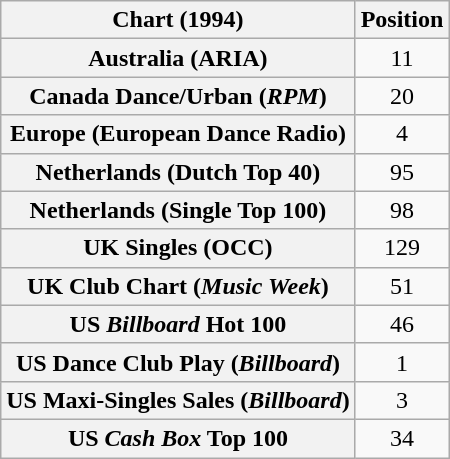<table class="wikitable sortable plainrowheaders" style="text-align:center">
<tr>
<th>Chart (1994)</th>
<th>Position</th>
</tr>
<tr>
<th scope="row">Australia (ARIA)</th>
<td>11</td>
</tr>
<tr>
<th scope="row">Canada Dance/Urban (<em>RPM</em>)</th>
<td>20</td>
</tr>
<tr>
<th scope="row">Europe (European Dance Radio)</th>
<td>4</td>
</tr>
<tr>
<th scope="row">Netherlands (Dutch Top 40)</th>
<td>95</td>
</tr>
<tr>
<th scope="row">Netherlands (Single Top 100)</th>
<td>98</td>
</tr>
<tr>
<th scope="row">UK Singles (OCC)</th>
<td>129</td>
</tr>
<tr>
<th scope="row">UK Club Chart (<em>Music Week</em>)</th>
<td>51</td>
</tr>
<tr>
<th scope="row">US <em>Billboard</em> Hot 100</th>
<td>46</td>
</tr>
<tr>
<th scope="row">US Dance Club Play (<em>Billboard</em>)</th>
<td>1</td>
</tr>
<tr>
<th scope="row">US Maxi-Singles Sales (<em>Billboard</em>)</th>
<td>3</td>
</tr>
<tr>
<th scope="row">US <em>Cash Box</em> Top 100</th>
<td>34</td>
</tr>
</table>
